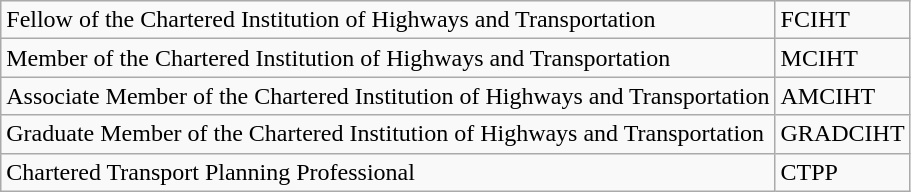<table class="wikitable">
<tr>
<td>Fellow of the Chartered Institution of Highways and Transportation</td>
<td>FCIHT</td>
</tr>
<tr>
<td>Member of the Chartered Institution of Highways and Transportation</td>
<td>MCIHT</td>
</tr>
<tr>
<td>Associate Member of the Chartered Institution of Highways and Transportation</td>
<td>AMCIHT</td>
</tr>
<tr>
<td>Graduate Member of the Chartered Institution of Highways and Transportation</td>
<td>GRADCIHT</td>
</tr>
<tr>
<td>Chartered Transport Planning Professional</td>
<td>CTPP</td>
</tr>
</table>
